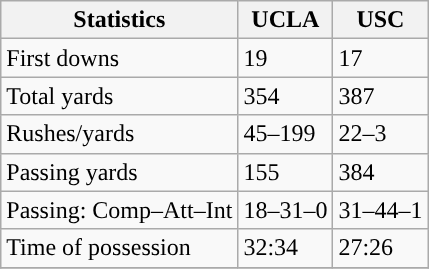<table class="wikitable" style="float: left;">
<tr>
<th>Statistics</th>
<th>UCLA</th>
<th>USC</th>
</tr>
<tr>
<td>First downs</td>
<td>19</td>
<td>17</td>
</tr>
<tr>
<td>Total yards</td>
<td>354</td>
<td>387</td>
</tr>
<tr>
<td>Rushes/yards</td>
<td>45–199</td>
<td>22–3</td>
</tr>
<tr>
<td>Passing yards</td>
<td>155</td>
<td>384</td>
</tr>
<tr>
<td>Passing: Comp–Att–Int</td>
<td>18–31–0</td>
<td>31–44–1</td>
</tr>
<tr>
<td>Time of possession</td>
<td>32:34</td>
<td>27:26</td>
</tr>
<tr>
</tr>
</table>
